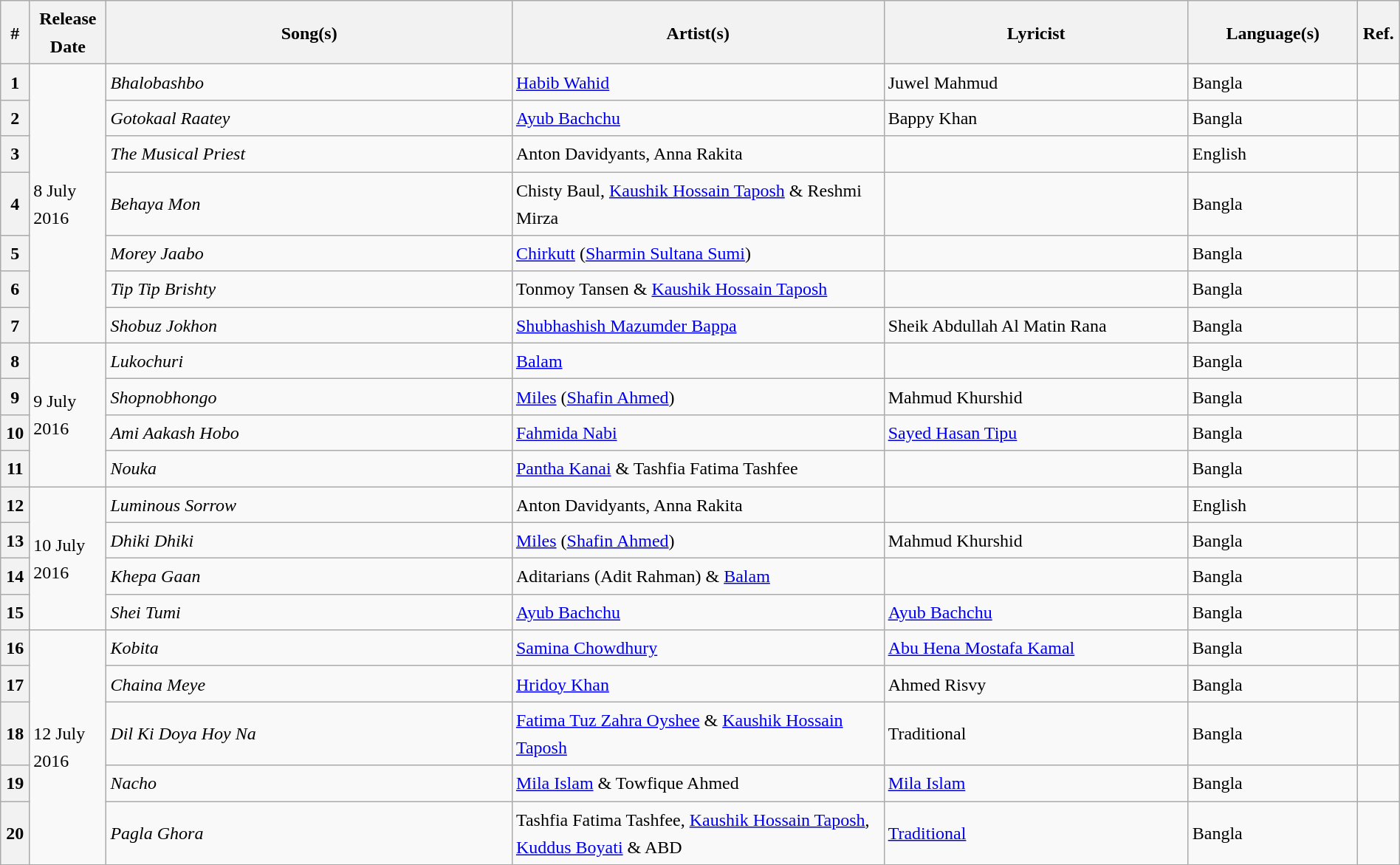<table class="wikitable" style="text-align:left; font-size:100%; line-height:25px; width:100%;">
<tr>
<th style="width:1%;">#</th>
<th style="width:04%;">Release Date </th>
<th style="width:24%;">Song(s)</th>
<th style="width:22%;">Artist(s)</th>
<th style="width:18%;">Lyricist</th>
<th style="width:10%;">Language(s)</th>
<th style="width:1%;">Ref.</th>
</tr>
<tr>
<th>1</th>
<td rowspan="7">8 July 2016</td>
<td><em>Bhalobashbo</em></td>
<td><a href='#'>Habib Wahid</a></td>
<td>Juwel Mahmud</td>
<td>Bangla</td>
<td></td>
</tr>
<tr>
<th>2</th>
<td><em>Gotokaal Raatey</em></td>
<td><a href='#'>Ayub Bachchu</a></td>
<td>Bappy Khan</td>
<td>Bangla</td>
<td></td>
</tr>
<tr>
<th>3</th>
<td><em>The Musical Priest</em></td>
<td>Anton Davidyants, Anna Rakita</td>
<td></td>
<td>English</td>
<td></td>
</tr>
<tr>
<th>4</th>
<td><em>Behaya Mon</em></td>
<td>Chisty Baul, <a href='#'>Kaushik Hossain Taposh</a> & Reshmi Mirza</td>
<td></td>
<td>Bangla</td>
<td></td>
</tr>
<tr>
<th>5</th>
<td><em>Morey Jaabo</em></td>
<td><a href='#'>Chirkutt</a> (<a href='#'>Sharmin Sultana Sumi</a>)</td>
<td></td>
<td>Bangla</td>
<td></td>
</tr>
<tr>
<th>6</th>
<td><em>Tip Tip Brishty</em></td>
<td>Tonmoy Tansen & <a href='#'>Kaushik Hossain Taposh</a></td>
<td></td>
<td>Bangla</td>
<td></td>
</tr>
<tr>
<th>7</th>
<td><em>Shobuz Jokhon</em></td>
<td><a href='#'>Shubhashish Mazumder Bappa</a></td>
<td>Sheik Abdullah Al Matin Rana</td>
<td>Bangla</td>
<td></td>
</tr>
<tr>
<th>8</th>
<td rowspan="4">9 July 2016</td>
<td><em>Lukochuri</em></td>
<td><a href='#'>Balam</a></td>
<td></td>
<td>Bangla</td>
<td></td>
</tr>
<tr>
<th>9</th>
<td><em>Shopnobhongo</em></td>
<td><a href='#'>Miles</a> (<a href='#'>Shafin Ahmed</a>)</td>
<td>Mahmud Khurshid</td>
<td>Bangla</td>
<td></td>
</tr>
<tr>
<th>10</th>
<td><em>Ami Aakash Hobo</em></td>
<td><a href='#'>Fahmida Nabi</a></td>
<td><a href='#'>Sayed Hasan Tipu</a></td>
<td>Bangla</td>
<td></td>
</tr>
<tr>
<th>11</th>
<td><em>Nouka</em></td>
<td><a href='#'>Pantha Kanai</a> & Tashfia Fatima Tashfee</td>
<td></td>
<td>Bangla</td>
<td></td>
</tr>
<tr>
<th>12</th>
<td rowspan="4">10 July 2016</td>
<td><em>Luminous Sorrow</em></td>
<td>Anton Davidyants, Anna Rakita</td>
<td></td>
<td>English</td>
<td></td>
</tr>
<tr>
<th>13</th>
<td><em>Dhiki Dhiki</em></td>
<td><a href='#'>Miles</a> (<a href='#'>Shafin Ahmed</a>)</td>
<td>Mahmud Khurshid</td>
<td>Bangla</td>
<td></td>
</tr>
<tr>
<th>14</th>
<td><em>Khepa Gaan</em></td>
<td>Aditarians (Adit Rahman) & <a href='#'>Balam</a></td>
<td></td>
<td>Bangla</td>
<td></td>
</tr>
<tr>
<th>15</th>
<td><em>Shei Tumi</em></td>
<td><a href='#'>Ayub Bachchu</a></td>
<td><a href='#'>Ayub Bachchu</a></td>
<td>Bangla</td>
<td></td>
</tr>
<tr>
<th>16</th>
<td rowspan="5">12 July 2016</td>
<td><em>Kobita</em></td>
<td><a href='#'>Samina Chowdhury</a></td>
<td><a href='#'>Abu Hena Mostafa Kamal</a></td>
<td>Bangla</td>
<td></td>
</tr>
<tr>
<th>17</th>
<td><em>Chaina Meye</em></td>
<td><a href='#'>Hridoy Khan</a></td>
<td>Ahmed Risvy</td>
<td>Bangla</td>
<td></td>
</tr>
<tr>
<th>18</th>
<td><em>Dil Ki Doya Hoy Na</em></td>
<td><a href='#'>Fatima Tuz Zahra Oyshee</a> & <a href='#'>Kaushik Hossain Taposh</a></td>
<td>Traditional</td>
<td>Bangla</td>
<td></td>
</tr>
<tr>
<th>19</th>
<td><em>Nacho</em></td>
<td><a href='#'>Mila Islam</a> & Towfique Ahmed</td>
<td><a href='#'>Mila Islam</a></td>
<td>Bangla</td>
<td></td>
</tr>
<tr>
<th>20</th>
<td><em>Pagla Ghora</em></td>
<td>Tashfia Fatima Tashfee, <a href='#'>Kaushik Hossain Taposh</a>, <a href='#'>Kuddus Boyati</a> & ABD</td>
<td><a href='#'>Traditional</a></td>
<td>Bangla</td>
<td></td>
</tr>
</table>
